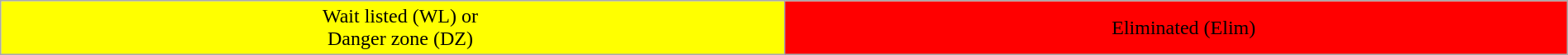<table class="wikitable" style="margin:1em auto; text-align:center;">
<tr>
<td style="background:yellow; padding-left: 1em;" width="10%">Wait listed (WL) or<br>Danger zone (DZ)</td>
<td style="background:red; padding-left: 1em;" width="10%">Eliminated (Elim)<br>






</td>
</tr>
</table>
